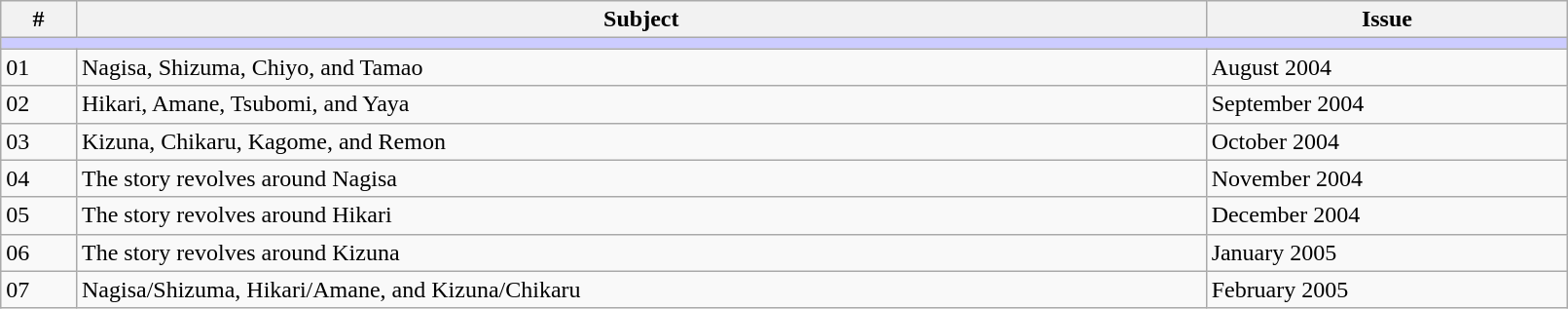<table class="wikitable" width="85%">
<tr>
<th>#</th>
<th>Subject</th>
<th>Issue</th>
</tr>
<tr>
<td colspan="5" bgcolor="#CCCCFF"></td>
</tr>
<tr>
<td>01</td>
<td>Nagisa, Shizuma, Chiyo, and Tamao</td>
<td>August 2004</td>
</tr>
<tr>
<td>02</td>
<td>Hikari, Amane, Tsubomi, and Yaya</td>
<td>September 2004</td>
</tr>
<tr>
<td>03</td>
<td>Kizuna, Chikaru, Kagome, and Remon</td>
<td>October 2004</td>
</tr>
<tr>
<td>04</td>
<td>The story revolves around Nagisa</td>
<td>November 2004</td>
</tr>
<tr>
<td>05</td>
<td>The story revolves around Hikari</td>
<td>December 2004</td>
</tr>
<tr>
<td>06</td>
<td>The story revolves around Kizuna</td>
<td>January 2005</td>
</tr>
<tr>
<td>07</td>
<td>Nagisa/Shizuma, Hikari/Amane, and Kizuna/Chikaru</td>
<td>February 2005</td>
</tr>
</table>
